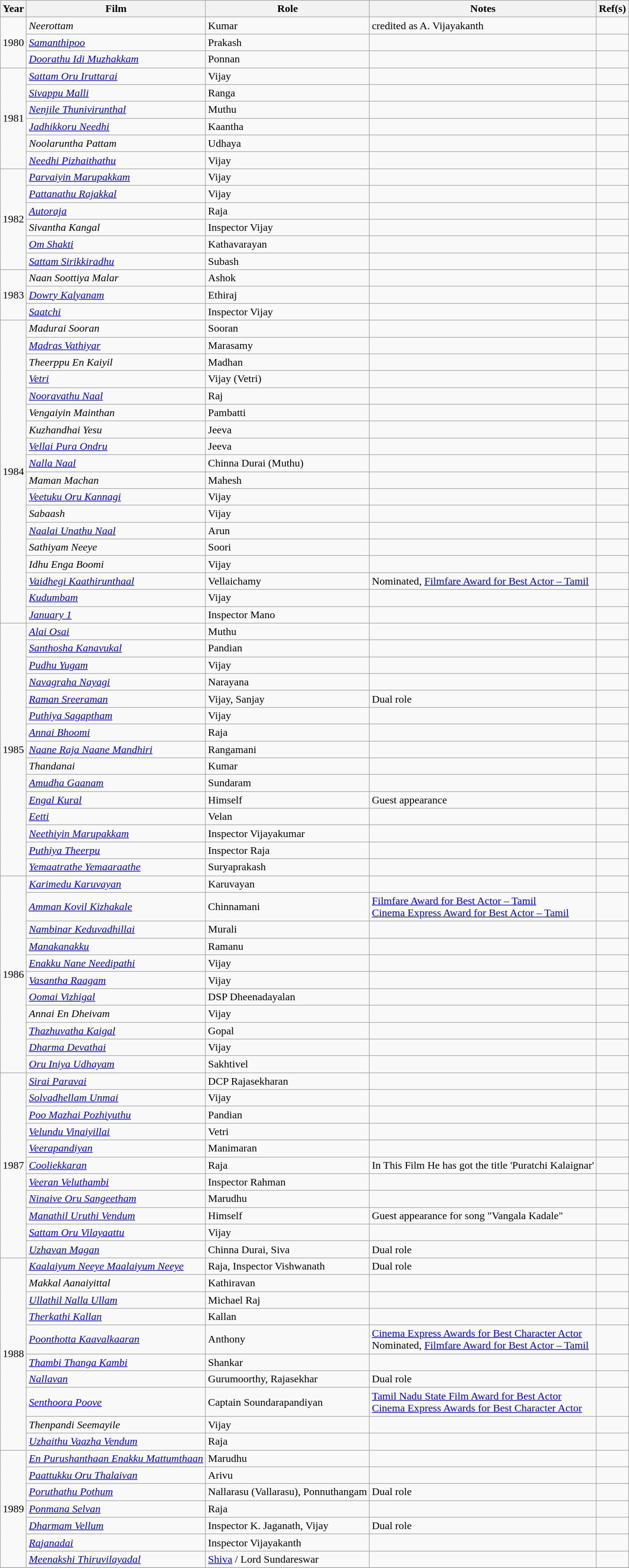<table class="wikitable">
<tr align="center">
<th>Year</th>
<th>Film</th>
<th>Role</th>
<th>Notes</th>
<th>Ref(s)</th>
</tr>
<tr>
<td rowspan="3">1980</td>
<td><em>Neerottam</em></td>
<td>Kumar</td>
<td>credited as A. Vijayakanth</td>
<td></td>
</tr>
<tr>
<td><em><a href='#'>Samanthipoo</a></em></td>
<td>Prakash</td>
<td></td>
<td></td>
</tr>
<tr>
<td><em><a href='#'>Doorathu Idi Muzhakkam</a></em></td>
<td>Ponnan</td>
<td></td>
<td></td>
</tr>
<tr>
<td rowspan="6">1981</td>
<td><em><a href='#'>Sattam Oru Iruttarai</a></em></td>
<td>Vijay</td>
<td></td>
<td></td>
</tr>
<tr>
<td><em><a href='#'>Sivappu Malli</a></em></td>
<td>Ranga</td>
<td></td>
<td></td>
</tr>
<tr>
<td><em><a href='#'>Nenjile Thunivirunthal</a></em></td>
<td>Muthu</td>
<td></td>
<td></td>
</tr>
<tr>
<td><em><a href='#'>Jadhikkoru Needhi</a></em></td>
<td>Kaantha</td>
<td></td>
<td></td>
</tr>
<tr>
<td><em>Noolaruntha Pattam</em></td>
<td>Udhaya</td>
<td></td>
<td></td>
</tr>
<tr>
<td><em><a href='#'>Needhi Pizhaithathu</a></em></td>
<td>Vijay</td>
<td></td>
<td></td>
</tr>
<tr>
<td rowspan="6">1982</td>
<td><em><a href='#'>Parvaiyin Marupakkam</a></em></td>
<td>Vijay</td>
<td></td>
<td></td>
</tr>
<tr>
<td><em><a href='#'>Pattanathu Rajakkal</a></em></td>
<td>Vijay</td>
<td></td>
<td></td>
</tr>
<tr>
<td><em><a href='#'>Autoraja</a></em></td>
<td>Raja</td>
<td></td>
<td></td>
</tr>
<tr>
<td><em>Sivantha Kangal</em></td>
<td>Inspector Vijay</td>
<td></td>
<td></td>
</tr>
<tr>
<td><em><a href='#'>Om Shakti</a></em></td>
<td>Kathavarayan</td>
<td></td>
<td></td>
</tr>
<tr>
<td><em><a href='#'>Sattam Sirikkiradhu</a></em></td>
<td>Subash</td>
<td></td>
<td></td>
</tr>
<tr>
<td rowspan="3">1983</td>
<td><em>Naan Soottiya Malar</em></td>
<td>Ashok</td>
<td></td>
<td></td>
</tr>
<tr>
<td><em><a href='#'>Dowry Kalyanam</a></em></td>
<td>Ethiraj</td>
<td></td>
<td></td>
</tr>
<tr>
<td><em><a href='#'>Saatchi</a></em></td>
<td>Inspector Vijay</td>
<td></td>
<td></td>
</tr>
<tr>
<td rowspan="18">1984</td>
<td><em>Madurai Sooran</em></td>
<td>Sooran</td>
<td></td>
<td></td>
</tr>
<tr>
<td><em><a href='#'>Madras Vathiyar</a></em></td>
<td>Marasamy</td>
<td></td>
<td></td>
</tr>
<tr>
<td><em>Theerppu En Kaiyil</em></td>
<td>Madhan</td>
<td></td>
<td></td>
</tr>
<tr>
<td><em><a href='#'>Vetri</a></em></td>
<td>Vijay (Vetri)</td>
<td></td>
<td></td>
</tr>
<tr>
<td><em><a href='#'>Nooravathu Naal</a></em></td>
<td>Raj</td>
<td></td>
<td></td>
</tr>
<tr>
<td><em>Vengaiyin Mainthan</em></td>
<td>Pambatti</td>
<td></td>
<td></td>
</tr>
<tr>
<td><em>Kuzhandhai Yesu</em></td>
<td>Jeeva</td>
<td></td>
<td></td>
</tr>
<tr>
<td><em><a href='#'>Vellai Pura Ondru</a></em></td>
<td>Jeeva</td>
<td></td>
<td></td>
</tr>
<tr>
<td><em><a href='#'>Nalla Naal</a></em></td>
<td>Chinna Durai (Muthu)</td>
<td></td>
<td></td>
</tr>
<tr>
<td><em>Maman Machan</em></td>
<td>Mahesh</td>
<td></td>
<td></td>
</tr>
<tr>
<td><em><a href='#'>Veetuku Oru Kannagi</a></em></td>
<td>Vijay</td>
<td></td>
<td></td>
</tr>
<tr>
<td><em>Sabaash</em></td>
<td>Vijay</td>
<td></td>
<td></td>
</tr>
<tr>
<td><em><a href='#'>Naalai Unathu Naal</a></em></td>
<td>Arun</td>
<td></td>
<td></td>
</tr>
<tr>
<td><em>Sathiyam Neeye</em></td>
<td>Soori</td>
<td></td>
<td></td>
</tr>
<tr>
<td><em>Idhu Enga Boomi</em></td>
<td>Vijay</td>
<td></td>
<td></td>
</tr>
<tr>
<td><em><a href='#'>Vaidhegi Kaathirunthaal</a></em></td>
<td>Vellaichamy</td>
<td>Nominated, <a href='#'>Filmfare Award for Best Actor – Tamil</a></td>
<td></td>
</tr>
<tr>
<td><em><a href='#'>Kudumbam</a></em></td>
<td>Vijay</td>
<td></td>
<td></td>
</tr>
<tr>
<td><em><a href='#'>January 1</a></em></td>
<td>Inspector Mano</td>
<td></td>
<td></td>
</tr>
<tr>
<td rowspan="15">1985</td>
<td><em><a href='#'>Alai Osai</a></em></td>
<td>Muthu</td>
<td></td>
<td></td>
</tr>
<tr>
<td><em><a href='#'>Santhosha Kanavukal</a></em></td>
<td>Pandian</td>
<td></td>
<td></td>
</tr>
<tr>
<td><em><a href='#'>Pudhu Yugam</a></em></td>
<td>Vijay</td>
<td></td>
<td></td>
</tr>
<tr>
<td><em><a href='#'>Navagraha Nayagi</a></em></td>
<td>Narayana</td>
<td></td>
<td></td>
</tr>
<tr>
<td><em><a href='#'>Raman Sreeraman</a></em></td>
<td>Vijay, Sanjay</td>
<td>Dual role</td>
<td></td>
</tr>
<tr>
<td><em><a href='#'>Puthiya Sagaptham</a></em></td>
<td>Vijay</td>
<td></td>
<td></td>
</tr>
<tr>
<td><em><a href='#'>Annai Bhoomi</a></em></td>
<td>Raja</td>
<td></td>
<td></td>
</tr>
<tr>
<td><em><a href='#'>Naane Raja Naane Mandhiri</a></em></td>
<td>Rangamani</td>
<td></td>
<td></td>
</tr>
<tr>
<td><em>Thandanai</em></td>
<td>Kumar</td>
<td></td>
<td></td>
</tr>
<tr>
<td><em><a href='#'>Amudha Gaanam</a></em></td>
<td>Sundaram</td>
<td></td>
<td></td>
</tr>
<tr>
<td><em><a href='#'>Engal Kural</a></em></td>
<td>Himself</td>
<td>Guest appearance</td>
<td></td>
</tr>
<tr>
<td><em><a href='#'>Eetti</a></em></td>
<td>Velan</td>
<td></td>
<td></td>
</tr>
<tr>
<td><em><a href='#'>Neethiyin Marupakkam</a></em></td>
<td>Inspector Vijayakumar</td>
<td></td>
<td></td>
</tr>
<tr>
<td><em><a href='#'>Puthiya Theerpu</a></em></td>
<td>Inspector Raja</td>
<td></td>
<td></td>
</tr>
<tr>
<td><em><a href='#'>Yemaatrathe Yemaaraathe</a></em></td>
<td>Suryaprakash</td>
<td></td>
<td></td>
</tr>
<tr>
<td rowspan="11">1986</td>
<td><em><a href='#'>Karimedu Karuvayan</a></em></td>
<td>Karuvayan</td>
<td></td>
<td></td>
</tr>
<tr>
<td><em><a href='#'>Amman Kovil Kizhakale</a></em></td>
<td>Chinnamani</td>
<td><a href='#'>Filmfare Award for Best Actor – Tamil</a><br><a href='#'>Cinema Express Award for Best Actor – Tamil</a></td>
<td></td>
</tr>
<tr>
<td><em><a href='#'>Nambinar Keduvadhillai</a></em></td>
<td>Murali</td>
<td></td>
<td></td>
</tr>
<tr>
<td><em><a href='#'>Manakanakku</a></em></td>
<td>Ramanu</td>
<td></td>
<td></td>
</tr>
<tr>
<td><em><a href='#'>Enakku Nane Needipathi</a></em></td>
<td>Vijay</td>
<td></td>
<td></td>
</tr>
<tr>
<td><em><a href='#'>Vasantha Raagam</a></em></td>
<td>Vijay</td>
<td></td>
<td></td>
</tr>
<tr>
<td><em><a href='#'>Oomai Vizhigal</a></em></td>
<td>DSP Dheenadayalan</td>
<td></td>
<td></td>
</tr>
<tr>
<td><em>Annai En Dheivam</em></td>
<td>Vijay</td>
<td></td>
<td></td>
</tr>
<tr>
<td><em><a href='#'>Thazhuvatha Kaigal</a></em></td>
<td>Gopal</td>
<td></td>
<td></td>
</tr>
<tr>
<td><em><a href='#'>Dharma Devathai</a></em></td>
<td>Vijay</td>
<td></td>
<td></td>
</tr>
<tr>
<td><em><a href='#'>Oru Iniya Udhayam</a></em></td>
<td>Sakhtivel</td>
<td></td>
<td></td>
</tr>
<tr>
<td rowspan="11">1987</td>
<td><em><a href='#'>Sirai Paravai</a></em></td>
<td>DCP Rajasekharan</td>
<td></td>
<td></td>
</tr>
<tr>
<td><em><a href='#'>Solvadhellam Unmai</a></em></td>
<td>Vijay</td>
<td></td>
<td></td>
</tr>
<tr>
<td><em><a href='#'>Poo Mazhai Pozhiyuthu</a></em></td>
<td>Pandian</td>
<td></td>
<td></td>
</tr>
<tr>
<td><em><a href='#'>Velundu Vinaiyillai</a></em></td>
<td>Vetri</td>
<td></td>
<td></td>
</tr>
<tr>
<td><em><a href='#'>Veerapandiyan</a></em></td>
<td>Manimaran</td>
<td></td>
<td></td>
</tr>
<tr>
<td><em><a href='#'>Cooliekkaran</a></em></td>
<td>Raja</td>
<td>In This Film He has got the title 'Puratchi Kalaignar'</td>
<td></td>
</tr>
<tr>
<td><em><a href='#'>Veeran Veluthambi</a></em></td>
<td>Inspector Rahman</td>
<td></td>
<td></td>
</tr>
<tr>
<td><em><a href='#'>Ninaive Oru Sangeetham</a></em></td>
<td>Marudhu</td>
<td></td>
<td></td>
</tr>
<tr>
<td><em><a href='#'>Manathil Uruthi Vendum</a></em></td>
<td>Himself</td>
<td>Guest appearance for song "Vangala Kadale"</td>
<td></td>
</tr>
<tr>
<td><em><a href='#'>Sattam Oru Vilayaattu</a></em></td>
<td>Vijay</td>
<td></td>
<td></td>
</tr>
<tr>
<td><em><a href='#'>Uzhavan Magan</a></em></td>
<td>Chinna Durai, Siva</td>
<td>Dual role</td>
<td></td>
</tr>
<tr>
<td rowspan="10">1988</td>
<td><em><a href='#'>Kaalaiyum Neeye Maalaiyum Neeye</a></em></td>
<td>Raja, Inspector Vishwanath</td>
<td>Dual role</td>
<td></td>
</tr>
<tr>
<td><em>Makkal Aanaiyittal</em></td>
<td>Kathiravan</td>
<td></td>
<td></td>
</tr>
<tr>
<td><em><a href='#'>Ullathil Nalla Ullam</a></em></td>
<td>Michael Raj</td>
<td></td>
<td></td>
</tr>
<tr>
<td><em><a href='#'>Therkathi Kallan</a></em></td>
<td>Kallan</td>
<td></td>
<td></td>
</tr>
<tr>
<td><em><a href='#'>Poonthotta Kaavalkaaran</a></em></td>
<td>Anthony</td>
<td><a href='#'>Cinema Express Awards for Best Character Actor</a><br>Nominated, <a href='#'>Filmfare Award for Best Actor – Tamil</a></td>
<td></td>
</tr>
<tr>
<td><em><a href='#'>Thambi Thanga Kambi</a></em></td>
<td>Shankar</td>
<td></td>
<td></td>
</tr>
<tr>
<td><em><a href='#'>Nallavan</a></em></td>
<td>Gurumoorthy, Rajasekhar</td>
<td>Dual role</td>
<td></td>
</tr>
<tr>
<td><em><a href='#'>Senthoora Poove</a></em></td>
<td>Captain Soundarapandiyan</td>
<td><a href='#'>Tamil Nadu State Film Award for Best Actor</a><br><a href='#'>Cinema Express Awards for Best Character Actor</a></td>
<td></td>
</tr>
<tr>
<td><em>Thenpandi Seemayile</em></td>
<td>Vijay</td>
<td></td>
<td></td>
</tr>
<tr>
<td><em><a href='#'>Uzhaithu Vaazha Vendum</a></em></td>
<td>Raja</td>
<td></td>
<td></td>
</tr>
<tr>
<td rowspan="7">1989</td>
<td><em><a href='#'>En Purushanthaan Enakku Mattumthaan</a></em></td>
<td>Marudhu</td>
<td></td>
<td></td>
</tr>
<tr>
<td><em><a href='#'>Paattukku Oru Thalaivan</a></em></td>
<td>Arivu</td>
<td></td>
<td></td>
</tr>
<tr>
<td><em><a href='#'>Poruthathu Pothum</a></em></td>
<td>Nallarasu (Vallarasu), Ponnuthangam</td>
<td>Dual role</td>
<td></td>
</tr>
<tr>
<td><em><a href='#'>Ponmana Selvan</a></em></td>
<td>Raja</td>
<td></td>
<td></td>
</tr>
<tr>
<td><em><a href='#'>Dharmam Vellum</a></em></td>
<td>Inspector K. Jaganath, Vijay</td>
<td>Dual role</td>
<td></td>
</tr>
<tr>
<td><em><a href='#'>Rajanadai</a></em></td>
<td>Inspector Vijayakanth</td>
<td></td>
<td></td>
</tr>
<tr>
<td><em><a href='#'>Meenakshi Thiruvilayadal</a></em></td>
<td><a href='#'>Shiva</a> / Lord Sundareswar</td>
<td></td>
<td></td>
</tr>
<tr>
</tr>
</table>
